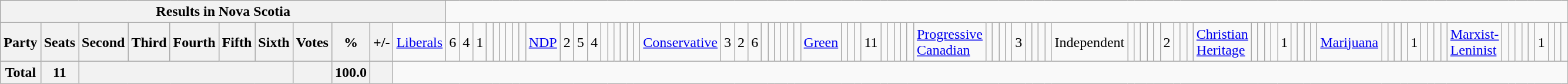<table class="wikitable">
<tr>
<th colspan=12>Results in Nova Scotia</th>
</tr>
<tr>
<th colspan=2>Party</th>
<th>Seats</th>
<th>Second</th>
<th>Third</th>
<th>Fourth</th>
<th>Fifth</th>
<th>Sixth</th>
<th>Votes</th>
<th>%</th>
<th>+/-<br></th>
<td><a href='#'>Liberals</a></td>
<td align="right">6</td>
<td align="right">4</td>
<td align="right">1</td>
<td align="right"></td>
<td align="right"></td>
<td align="right"></td>
<td align="right"></td>
<td align="right"></td>
<td align="right"><br></td>
<td><a href='#'>NDP</a></td>
<td align="right">2</td>
<td align="right">5</td>
<td align="right">4</td>
<td align="right"></td>
<td align="right"></td>
<td align="right"></td>
<td align="right"></td>
<td align="right"></td>
<td align="right"><br></td>
<td><a href='#'>Conservative</a></td>
<td align="right">3</td>
<td align="right">2</td>
<td align="right">6</td>
<td align="right"></td>
<td align="right"></td>
<td align="right"></td>
<td align="right"></td>
<td align="right"></td>
<td align="right"><br></td>
<td><a href='#'>Green</a></td>
<td align="right"></td>
<td align="right"></td>
<td align="right"></td>
<td align="right">11</td>
<td align="right"></td>
<td align="right"></td>
<td align="right"></td>
<td align="right"></td>
<td align="right"><br></td>
<td><a href='#'> Progressive Canadian</a></td>
<td align="right"></td>
<td align="right"></td>
<td align="right"></td>
<td align="right"></td>
<td align="right">3</td>
<td align="right"></td>
<td align="right"></td>
<td align="right"></td>
<td align="right"><br></td>
<td>Independent</td>
<td align="right"></td>
<td align="right"></td>
<td align="right"></td>
<td align="right"></td>
<td align="right"></td>
<td align="right">2</td>
<td align="right"></td>
<td align="right"></td>
<td align="right"><br></td>
<td><a href='#'>Christian Heritage</a></td>
<td align="right"></td>
<td align="right"></td>
<td align="right"></td>
<td align="right"></td>
<td align="right">1</td>
<td align="right"></td>
<td align="right"></td>
<td align="right"></td>
<td align="right"><br></td>
<td><a href='#'>Marijuana</a></td>
<td align="right"></td>
<td align="right"></td>
<td align="right"></td>
<td align="right"></td>
<td align="right">1</td>
<td align="right"></td>
<td align="right"></td>
<td align="right"></td>
<td align="right"><br></td>
<td><a href='#'>Marxist-Leninist</a></td>
<td align="right"></td>
<td align="right"></td>
<td align="right"></td>
<td align="right"></td>
<td align="right"></td>
<td align="right">1</td>
<td align="right"></td>
<td align="right"></td>
<td align="right"></td>
</tr>
<tr>
<th colspan="2">Total</th>
<th>11</th>
<th colspan="5"></th>
<th></th>
<th>100.0</th>
<th></th>
</tr>
</table>
